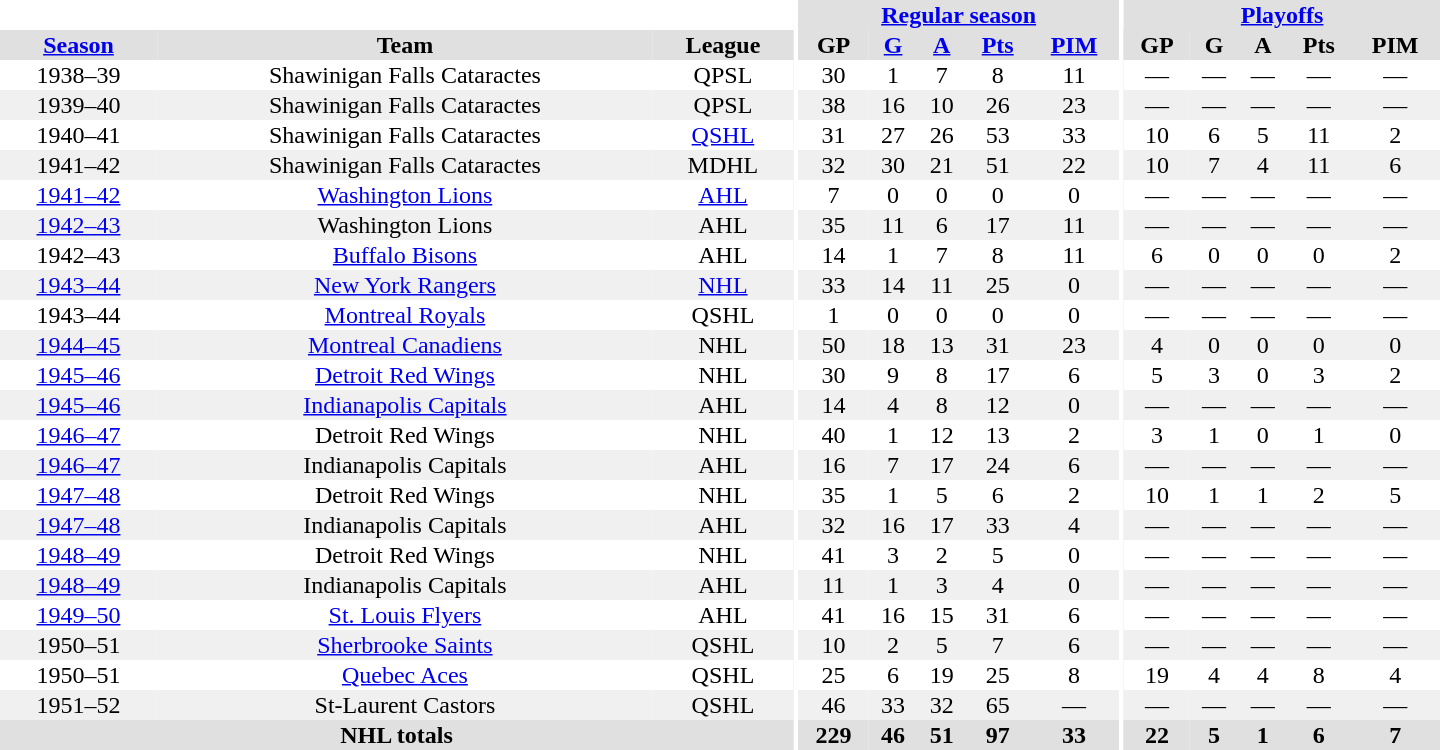<table border="0" cellpadding="1" cellspacing="0" style="text-align:center; width:60em">
<tr bgcolor="#e0e0e0">
<th colspan="3" bgcolor="#ffffff"></th>
<th rowspan="100" bgcolor="#ffffff"></th>
<th colspan="5"><a href='#'>Regular season</a></th>
<th rowspan="100" bgcolor="#ffffff"></th>
<th colspan="5"><a href='#'>Playoffs</a></th>
</tr>
<tr bgcolor="#e0e0e0">
<th><a href='#'>Season</a></th>
<th>Team</th>
<th>League</th>
<th>GP</th>
<th><a href='#'>G</a></th>
<th><a href='#'>A</a></th>
<th><a href='#'>Pts</a></th>
<th><a href='#'>PIM</a></th>
<th>GP</th>
<th>G</th>
<th>A</th>
<th>Pts</th>
<th>PIM</th>
</tr>
<tr>
<td>1938–39</td>
<td>Shawinigan Falls Cataractes</td>
<td>QPSL</td>
<td>30</td>
<td>1</td>
<td>7</td>
<td>8</td>
<td>11</td>
<td>—</td>
<td>—</td>
<td>—</td>
<td>—</td>
<td>—</td>
</tr>
<tr bgcolor="#f0f0f0">
<td>1939–40</td>
<td>Shawinigan Falls Cataractes</td>
<td>QPSL</td>
<td>38</td>
<td>16</td>
<td>10</td>
<td>26</td>
<td>23</td>
<td>—</td>
<td>—</td>
<td>—</td>
<td>—</td>
<td>—</td>
</tr>
<tr>
<td>1940–41</td>
<td>Shawinigan Falls Cataractes</td>
<td><a href='#'>QSHL</a></td>
<td>31</td>
<td>27</td>
<td>26</td>
<td>53</td>
<td>33</td>
<td>10</td>
<td>6</td>
<td>5</td>
<td>11</td>
<td>2</td>
</tr>
<tr bgcolor="#f0f0f0">
<td>1941–42</td>
<td>Shawinigan Falls Cataractes</td>
<td>MDHL</td>
<td>32</td>
<td>30</td>
<td>21</td>
<td>51</td>
<td>22</td>
<td>10</td>
<td>7</td>
<td>4</td>
<td>11</td>
<td>6</td>
</tr>
<tr>
<td><a href='#'>1941–42</a></td>
<td><a href='#'>Washington Lions</a></td>
<td><a href='#'>AHL</a></td>
<td>7</td>
<td>0</td>
<td>0</td>
<td>0</td>
<td>0</td>
<td>—</td>
<td>—</td>
<td>—</td>
<td>—</td>
<td>—</td>
</tr>
<tr bgcolor="#f0f0f0">
<td><a href='#'>1942–43</a></td>
<td>Washington Lions</td>
<td>AHL</td>
<td>35</td>
<td>11</td>
<td>6</td>
<td>17</td>
<td>11</td>
<td>—</td>
<td>—</td>
<td>—</td>
<td>—</td>
<td>—</td>
</tr>
<tr>
<td>1942–43</td>
<td><a href='#'>Buffalo Bisons</a></td>
<td>AHL</td>
<td>14</td>
<td>1</td>
<td>7</td>
<td>8</td>
<td>11</td>
<td>6</td>
<td>0</td>
<td>0</td>
<td>0</td>
<td>2</td>
</tr>
<tr bgcolor="#f0f0f0">
<td><a href='#'>1943–44</a></td>
<td><a href='#'>New York Rangers</a></td>
<td><a href='#'>NHL</a></td>
<td>33</td>
<td>14</td>
<td>11</td>
<td>25</td>
<td>0</td>
<td>—</td>
<td>—</td>
<td>—</td>
<td>—</td>
<td>—</td>
</tr>
<tr>
<td>1943–44</td>
<td><a href='#'>Montreal Royals</a></td>
<td>QSHL</td>
<td>1</td>
<td>0</td>
<td>0</td>
<td>0</td>
<td>0</td>
<td>—</td>
<td>—</td>
<td>—</td>
<td>—</td>
<td>—</td>
</tr>
<tr bgcolor="#f0f0f0">
<td><a href='#'>1944–45</a></td>
<td><a href='#'>Montreal Canadiens</a></td>
<td>NHL</td>
<td>50</td>
<td>18</td>
<td>13</td>
<td>31</td>
<td>23</td>
<td>4</td>
<td>0</td>
<td>0</td>
<td>0</td>
<td>0</td>
</tr>
<tr>
<td><a href='#'>1945–46</a></td>
<td><a href='#'>Detroit Red Wings</a></td>
<td>NHL</td>
<td>30</td>
<td>9</td>
<td>8</td>
<td>17</td>
<td>6</td>
<td>5</td>
<td>3</td>
<td>0</td>
<td>3</td>
<td>2</td>
</tr>
<tr bgcolor="#f0f0f0">
<td><a href='#'>1945–46</a></td>
<td><a href='#'>Indianapolis Capitals</a></td>
<td>AHL</td>
<td>14</td>
<td>4</td>
<td>8</td>
<td>12</td>
<td>0</td>
<td>—</td>
<td>—</td>
<td>—</td>
<td>—</td>
<td>—</td>
</tr>
<tr>
<td><a href='#'>1946–47</a></td>
<td>Detroit Red Wings</td>
<td>NHL</td>
<td>40</td>
<td>1</td>
<td>12</td>
<td>13</td>
<td>2</td>
<td>3</td>
<td>1</td>
<td>0</td>
<td>1</td>
<td>0</td>
</tr>
<tr bgcolor="#f0f0f0">
<td><a href='#'>1946–47</a></td>
<td>Indianapolis Capitals</td>
<td>AHL</td>
<td>16</td>
<td>7</td>
<td>17</td>
<td>24</td>
<td>6</td>
<td>—</td>
<td>—</td>
<td>—</td>
<td>—</td>
<td>—</td>
</tr>
<tr>
<td><a href='#'>1947–48</a></td>
<td>Detroit Red Wings</td>
<td>NHL</td>
<td>35</td>
<td>1</td>
<td>5</td>
<td>6</td>
<td>2</td>
<td>10</td>
<td>1</td>
<td>1</td>
<td>2</td>
<td>5</td>
</tr>
<tr bgcolor="#f0f0f0">
<td><a href='#'>1947–48</a></td>
<td>Indianapolis Capitals</td>
<td>AHL</td>
<td>32</td>
<td>16</td>
<td>17</td>
<td>33</td>
<td>4</td>
<td>—</td>
<td>—</td>
<td>—</td>
<td>—</td>
<td>—</td>
</tr>
<tr>
<td><a href='#'>1948–49</a></td>
<td>Detroit Red Wings</td>
<td>NHL</td>
<td>41</td>
<td>3</td>
<td>2</td>
<td>5</td>
<td>0</td>
<td>—</td>
<td>—</td>
<td>—</td>
<td>—</td>
<td>—</td>
</tr>
<tr bgcolor="#f0f0f0">
<td><a href='#'>1948–49</a></td>
<td>Indianapolis Capitals</td>
<td>AHL</td>
<td>11</td>
<td>1</td>
<td>3</td>
<td>4</td>
<td>0</td>
<td>—</td>
<td>—</td>
<td>—</td>
<td>—</td>
<td>—</td>
</tr>
<tr>
<td><a href='#'>1949–50</a></td>
<td><a href='#'>St. Louis Flyers</a></td>
<td>AHL</td>
<td>41</td>
<td>16</td>
<td>15</td>
<td>31</td>
<td>6</td>
<td>—</td>
<td>—</td>
<td>—</td>
<td>—</td>
<td>—</td>
</tr>
<tr bgcolor="#f0f0f0">
<td>1950–51</td>
<td><a href='#'>Sherbrooke Saints</a></td>
<td>QSHL</td>
<td>10</td>
<td>2</td>
<td>5</td>
<td>7</td>
<td>6</td>
<td>—</td>
<td>—</td>
<td>—</td>
<td>—</td>
<td>—</td>
</tr>
<tr>
<td>1950–51</td>
<td><a href='#'>Quebec Aces</a></td>
<td>QSHL</td>
<td>25</td>
<td>6</td>
<td>19</td>
<td>25</td>
<td>8</td>
<td>19</td>
<td>4</td>
<td>4</td>
<td>8</td>
<td>4</td>
</tr>
<tr bgcolor="#f0f0f0">
<td>1951–52</td>
<td>St-Laurent Castors</td>
<td>QSHL</td>
<td>46</td>
<td>33</td>
<td>32</td>
<td>65</td>
<td>—</td>
<td>—</td>
<td>—</td>
<td>—</td>
<td>—</td>
<td>—</td>
</tr>
<tr bgcolor="#e0e0e0">
<th colspan="3">NHL totals</th>
<th>229</th>
<th>46</th>
<th>51</th>
<th>97</th>
<th>33</th>
<th>22</th>
<th>5</th>
<th>1</th>
<th>6</th>
<th>7</th>
</tr>
</table>
